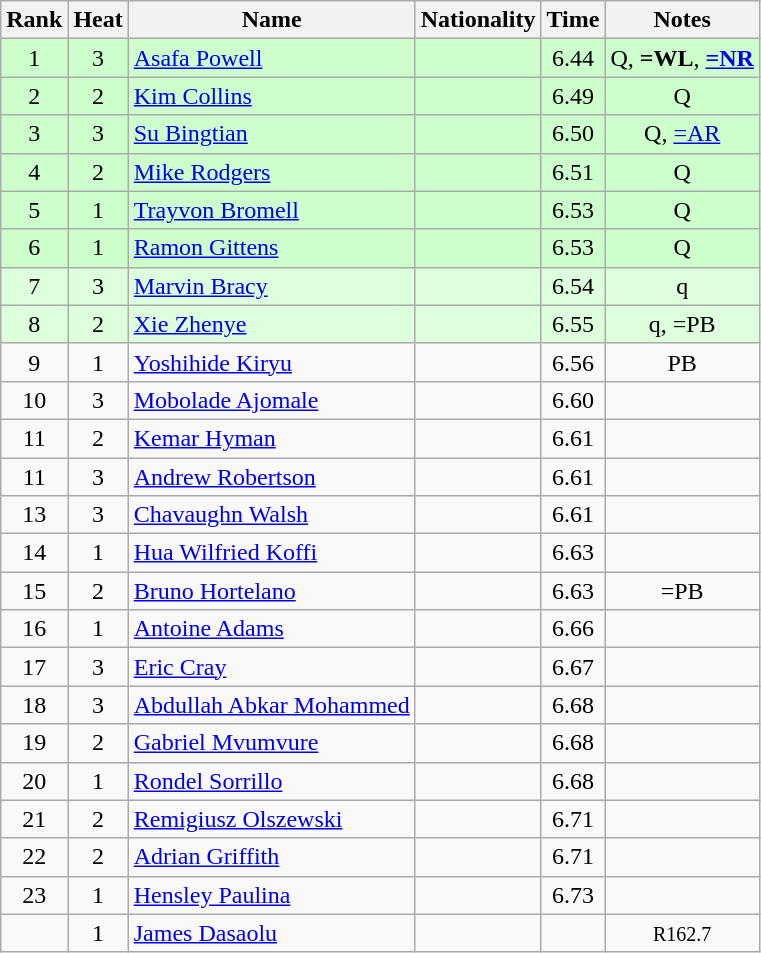<table class="wikitable sortable" style="text-align:center">
<tr>
<th>Rank</th>
<th>Heat</th>
<th>Name</th>
<th>Nationality</th>
<th>Time</th>
<th>Notes</th>
</tr>
<tr bgcolor=ccffcc>
<td>1</td>
<td>3</td>
<td align=left><a href='#'>Asafa Powell</a></td>
<td align=left></td>
<td>6.44</td>
<td>Q, <strong>=WL</strong>, <strong><a href='#'>=NR</a></strong></td>
</tr>
<tr bgcolor=ccffcc>
<td>2</td>
<td>2</td>
<td align=left><a href='#'>Kim Collins</a></td>
<td align=left></td>
<td>6.49</td>
<td>Q</td>
</tr>
<tr bgcolor=ccffcc>
<td>3</td>
<td>3</td>
<td align=left><a href='#'>Su Bingtian</a></td>
<td align=left></td>
<td>6.50</td>
<td>Q, <a href='#'>=AR</a></td>
</tr>
<tr bgcolor=ccffcc>
<td>4</td>
<td>2</td>
<td align=left><a href='#'>Mike Rodgers</a></td>
<td align=left></td>
<td>6.51</td>
<td>Q</td>
</tr>
<tr bgcolor=ccffcc>
<td>5</td>
<td>1</td>
<td align=left><a href='#'>Trayvon Bromell</a></td>
<td align=left></td>
<td>6.53</td>
<td>Q</td>
</tr>
<tr bgcolor=ccffcc>
<td>6</td>
<td>1</td>
<td align=left><a href='#'>Ramon Gittens</a></td>
<td align=left></td>
<td>6.53</td>
<td>Q</td>
</tr>
<tr bgcolor=ddffdd>
<td>7</td>
<td>3</td>
<td align=left><a href='#'>Marvin Bracy</a></td>
<td align=left></td>
<td>6.54</td>
<td>q</td>
</tr>
<tr bgcolor=ddffdd>
<td>8</td>
<td>2</td>
<td align=left><a href='#'>Xie Zhenye</a></td>
<td align=left></td>
<td>6.55</td>
<td>q, =PB</td>
</tr>
<tr>
<td>9</td>
<td>1</td>
<td align=left><a href='#'>Yoshihide Kiryu</a></td>
<td align=left></td>
<td>6.56</td>
<td>PB</td>
</tr>
<tr>
<td>10</td>
<td>3</td>
<td align=left><a href='#'>Mobolade Ajomale</a></td>
<td align=left></td>
<td>6.60</td>
<td></td>
</tr>
<tr>
<td>11</td>
<td>2</td>
<td align=left><a href='#'>Kemar Hyman</a></td>
<td align=left></td>
<td>6.61</td>
<td></td>
</tr>
<tr>
<td>11</td>
<td>3</td>
<td align=left><a href='#'>Andrew Robertson</a></td>
<td align=left></td>
<td>6.61</td>
<td></td>
</tr>
<tr>
<td>13</td>
<td>3</td>
<td align=left><a href='#'>Chavaughn Walsh</a></td>
<td align=left></td>
<td>6.61</td>
<td></td>
</tr>
<tr>
<td>14</td>
<td>1</td>
<td align=left><a href='#'>Hua Wilfried Koffi</a></td>
<td align=left></td>
<td>6.63</td>
<td></td>
</tr>
<tr>
<td>15</td>
<td>2</td>
<td align=left><a href='#'>Bruno Hortelano</a></td>
<td align=left></td>
<td>6.63</td>
<td>=PB</td>
</tr>
<tr>
<td>16</td>
<td>1</td>
<td align=left><a href='#'>Antoine Adams</a></td>
<td align=left></td>
<td>6.66</td>
<td></td>
</tr>
<tr>
<td>17</td>
<td>3</td>
<td align=left><a href='#'>Eric Cray</a></td>
<td align=left></td>
<td>6.67</td>
<td></td>
</tr>
<tr>
<td>18</td>
<td>3</td>
<td align=left><a href='#'>Abdullah Abkar Mohammed</a></td>
<td align=left></td>
<td>6.68</td>
<td></td>
</tr>
<tr>
<td>19</td>
<td>2</td>
<td align=left><a href='#'>Gabriel Mvumvure</a></td>
<td align=left></td>
<td>6.68</td>
<td></td>
</tr>
<tr>
<td>20</td>
<td>1</td>
<td align=left><a href='#'>Rondel Sorrillo</a></td>
<td align=left></td>
<td>6.68</td>
<td></td>
</tr>
<tr>
<td>21</td>
<td>2</td>
<td align=left><a href='#'>Remigiusz Olszewski</a></td>
<td align=left></td>
<td>6.71</td>
<td></td>
</tr>
<tr>
<td>22</td>
<td>2</td>
<td align=left><a href='#'>Adrian Griffith</a></td>
<td align=left></td>
<td>6.71</td>
<td></td>
</tr>
<tr>
<td>23</td>
<td>1</td>
<td align=left><a href='#'>Hensley Paulina</a></td>
<td align=left></td>
<td>6.73</td>
<td></td>
</tr>
<tr>
<td></td>
<td>1</td>
<td align=left><a href='#'>James Dasaolu</a></td>
<td align=left></td>
<td></td>
<td><small>R162.7</small></td>
</tr>
</table>
